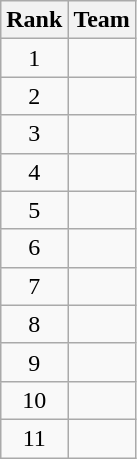<table class="wikitable" style="text-align:center;">
<tr>
<th>Rank</th>
<th>Team</th>
</tr>
<tr>
<td>1</td>
<td style="text-align:left"></td>
</tr>
<tr>
<td>2</td>
<td style="text-align:left"></td>
</tr>
<tr>
<td>3</td>
<td style="text-align:left"></td>
</tr>
<tr>
<td>4</td>
<td style="text-align:left"></td>
</tr>
<tr>
<td>5</td>
<td style="text-align:left"></td>
</tr>
<tr>
<td>6</td>
<td style="text-align:left"></td>
</tr>
<tr>
<td>7</td>
<td style="text-align:left"></td>
</tr>
<tr>
<td>8</td>
<td style="text-align:left"></td>
</tr>
<tr>
<td>9</td>
<td style="text-align:left"></td>
</tr>
<tr>
<td>10</td>
<td style="text-align:left"></td>
</tr>
<tr>
<td>11</td>
<td style="text-align:left"></td>
</tr>
</table>
